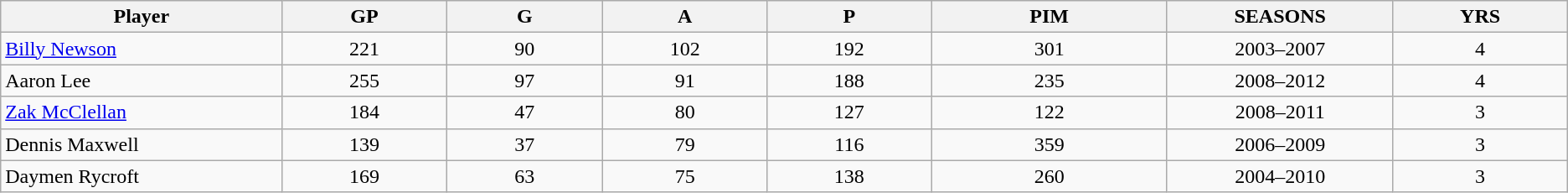<table class="wikitable">
<tr>
<th bgcolor="#DDDDFF" width="3%">Player</th>
<th bgcolor="#DDDDFF" width="2%">GP</th>
<th bgcolor="#DDDDFF" width="2%">G</th>
<th bgcolor="#DDDDFF" width="2%">A</th>
<th bgcolor="#DDDDFF" width="2%">P</th>
<th bgcolor="#DDDDFF" width="3%">PIM</th>
<th bgcolor="#DDDDFF" width="2%">SEASONS</th>
<th bgcolor="#DDDDFF" width="2%">YRS</th>
</tr>
<tr>
<td align=left><a href='#'>Billy Newson</a></td>
<td align=center>221</td>
<td align=center>90</td>
<td align=center>102</td>
<td align=center>192</td>
<td align=center>301</td>
<td align=center>2003–2007</td>
<td align=center>4</td>
</tr>
<tr>
<td align=left>Aaron Lee</td>
<td align=center>255</td>
<td align=center>97</td>
<td align=center>91</td>
<td align=center>188</td>
<td align=center>235</td>
<td align=center>2008–2012</td>
<td align=center>4</td>
</tr>
<tr>
<td align=left><a href='#'>Zak McClellan</a></td>
<td align=center>184</td>
<td align=center>47</td>
<td align=center>80</td>
<td align=center>127</td>
<td align=center>122</td>
<td align=center>2008–2011</td>
<td align=center>3</td>
</tr>
<tr>
<td align=left>Dennis Maxwell</td>
<td align=center>139</td>
<td align=center>37</td>
<td align=center>79</td>
<td align=center>116</td>
<td align=center>359</td>
<td align=center>2006–2009</td>
<td align=center>3</td>
</tr>
<tr>
<td align=left>Daymen Rycroft</td>
<td align=center>169</td>
<td align=center>63</td>
<td align=center>75</td>
<td align=center>138</td>
<td align=center>260</td>
<td align=center>2004–2010</td>
<td align=center>3</td>
</tr>
</table>
